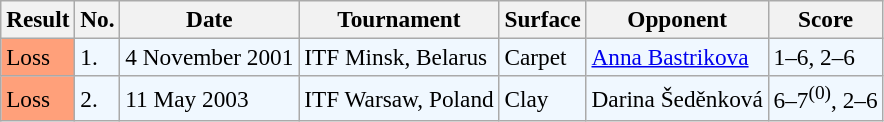<table class="sortable wikitable" style=font-size:97%>
<tr>
<th>Result</th>
<th>No.</th>
<th>Date</th>
<th>Tournament</th>
<th>Surface</th>
<th>Opponent</th>
<th class="unsortable">Score</th>
</tr>
<tr style="background:#f0f8ff;">
<td style="background:#ffa07a;">Loss</td>
<td>1.</td>
<td>4 November 2001</td>
<td>ITF Minsk, Belarus</td>
<td>Carpet</td>
<td> <a href='#'>Anna Bastrikova</a></td>
<td>1–6, 2–6</td>
</tr>
<tr style="background:#f0f8ff;">
<td style="background:#ffa07a;">Loss</td>
<td>2.</td>
<td>11 May 2003</td>
<td>ITF Warsaw, Poland</td>
<td>Clay</td>
<td> Darina Šeděnková</td>
<td>6–7<sup>(0)</sup>, 2–6</td>
</tr>
</table>
